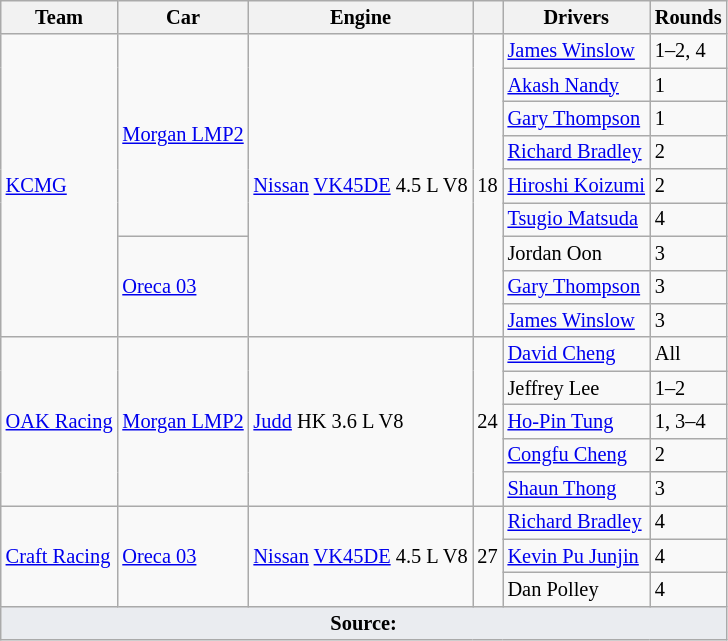<table class="wikitable" style="font-size: 85%;">
<tr>
<th>Team</th>
<th>Car</th>
<th>Engine</th>
<th></th>
<th>Drivers</th>
<th>Rounds</th>
</tr>
<tr>
<td rowspan=9> <a href='#'>KCMG</a></td>
<td rowspan=6><a href='#'>Morgan LMP2</a></td>
<td rowspan=9><a href='#'>Nissan</a> <a href='#'>VK45DE</a> 4.5 L V8</td>
<td rowspan=9>18</td>
<td> <a href='#'>James Winslow</a></td>
<td>1–2, 4</td>
</tr>
<tr>
<td> <a href='#'>Akash Nandy</a></td>
<td>1</td>
</tr>
<tr>
<td> <a href='#'>Gary Thompson</a></td>
<td>1</td>
</tr>
<tr>
<td> <a href='#'>Richard Bradley</a></td>
<td>2</td>
</tr>
<tr>
<td> <a href='#'>Hiroshi Koizumi</a></td>
<td>2</td>
</tr>
<tr>
<td> <a href='#'>Tsugio Matsuda</a></td>
<td>4</td>
</tr>
<tr>
<td rowspan=3><a href='#'>Oreca 03</a></td>
<td> Jordan Oon</td>
<td>3</td>
</tr>
<tr>
<td> <a href='#'>Gary Thompson</a></td>
<td>3</td>
</tr>
<tr>
<td> <a href='#'>James Winslow</a></td>
<td>3</td>
</tr>
<tr>
<td rowspan=5> <a href='#'>OAK Racing</a></td>
<td rowspan=5><a href='#'>Morgan LMP2</a></td>
<td rowspan=5><a href='#'>Judd</a> HK 3.6 L V8</td>
<td rowspan=5>24</td>
<td> <a href='#'>David Cheng</a></td>
<td>All</td>
</tr>
<tr>
<td> Jeffrey Lee</td>
<td>1–2</td>
</tr>
<tr>
<td> <a href='#'>Ho-Pin Tung</a></td>
<td>1, 3–4</td>
</tr>
<tr>
<td> <a href='#'>Congfu Cheng</a></td>
<td>2</td>
</tr>
<tr>
<td> <a href='#'>Shaun Thong</a></td>
<td>3</td>
</tr>
<tr>
<td rowspan=3> <a href='#'>Craft Racing</a></td>
<td rowspan=3><a href='#'>Oreca 03</a></td>
<td rowspan=3><a href='#'>Nissan</a> <a href='#'>VK45DE</a> 4.5 L V8</td>
<td rowspan=3>27</td>
<td> <a href='#'>Richard Bradley</a></td>
<td>4</td>
</tr>
<tr>
<td> <a href='#'>Kevin Pu Junjin</a></td>
<td>4</td>
</tr>
<tr>
<td> Dan Polley</td>
<td>4</td>
</tr>
<tr class="sortbottom">
<td colspan="6" style="background-color:#EAECF0;text-align:center"><strong>Source:</strong></td>
</tr>
</table>
